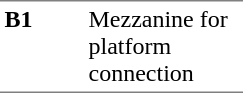<table border=0 cellspacing=0 cellpadding=3>
<tr>
<td style="border-bottom:solid 1px gray;border-top:solid 1px gray;" width=50 valign=top><strong>B1</strong></td>
<td style="border-top:solid 1px gray;border-bottom:solid 1px gray;" width=100 valign=top>Mezzanine for platform connection</td>
</tr>
</table>
